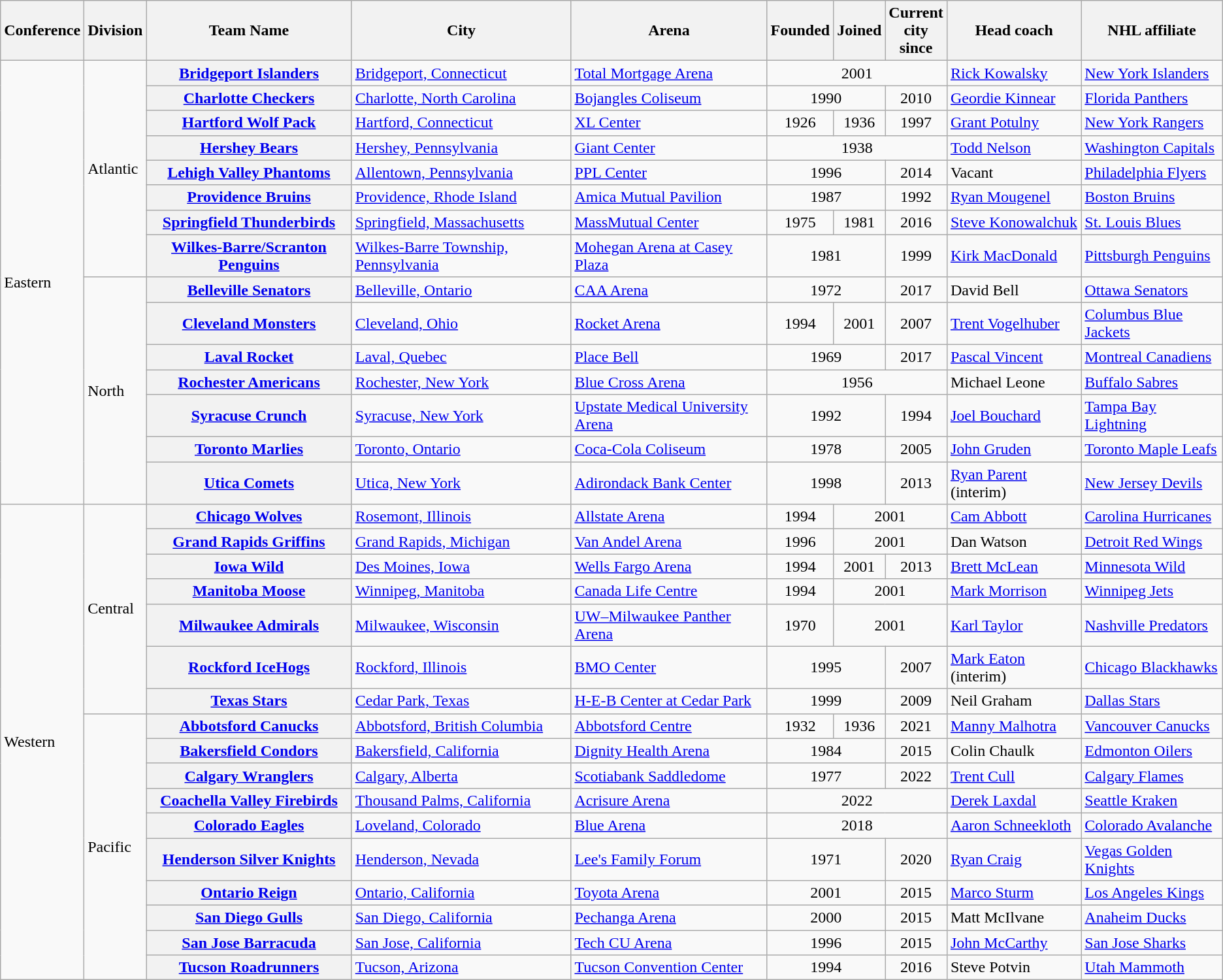<table class="wikitable sortable plainrowheaders" style="text-align:left;">
<tr>
<th scope="col" align="center">Conference</th>
<th scope="col" align="center">Division</th>
<th scope="col" align="center">Team Name</th>
<th scope="col" align="center">City</th>
<th scope="col" align="center">Arena</th>
<th scope="col" align="center" style="width:4%">Founded</th>
<th scope="col" align="center" style="width:4%">Joined</th>
<th scope="col" align="center" style="width:4%">Current city since</th>
<th scope="col" align="center">Head coach</th>
<th scope="col" align="center">NHL affiliate</th>
</tr>
<tr>
<td rowspan="15" ;">Eastern</td>
<td rowspan="8">Atlantic</td>
<th scope="row"><a href='#'>Bridgeport Islanders</a></th>
<td><a href='#'>Bridgeport, Connecticut</a></td>
<td><a href='#'>Total Mortgage Arena</a></td>
<td colspan="3" style="text-align:center;">2001</td>
<td><a href='#'>Rick Kowalsky</a></td>
<td><a href='#'>New York Islanders</a></td>
</tr>
<tr>
<th scope="row"><a href='#'>Charlotte Checkers</a></th>
<td><a href='#'>Charlotte, North Carolina</a></td>
<td><a href='#'>Bojangles Coliseum</a></td>
<td colspan="2" style="text-align:center;">1990</td>
<td align=center>2010</td>
<td><a href='#'>Geordie Kinnear</a></td>
<td><a href='#'>Florida Panthers</a></td>
</tr>
<tr>
<th scope="row"><a href='#'>Hartford Wolf Pack</a></th>
<td><a href='#'>Hartford, Connecticut</a></td>
<td><a href='#'>XL Center</a></td>
<td align=center>1926</td>
<td align=center>1936</td>
<td align=center>1997</td>
<td><a href='#'>Grant Potulny</a></td>
<td><a href='#'>New York Rangers</a></td>
</tr>
<tr>
<th scope="row"><a href='#'>Hershey Bears</a></th>
<td><a href='#'>Hershey, Pennsylvania</a></td>
<td><a href='#'>Giant Center</a></td>
<td colspan="3" style="text-align:center;">1938</td>
<td><a href='#'>Todd Nelson</a></td>
<td><a href='#'>Washington Capitals</a></td>
</tr>
<tr>
<th scope="row"><a href='#'>Lehigh Valley Phantoms</a></th>
<td><a href='#'>Allentown, Pennsylvania</a></td>
<td><a href='#'>PPL Center</a></td>
<td colspan="2" style="text-align:center;">1996</td>
<td align=center>2014</td>
<td>Vacant</td>
<td><a href='#'>Philadelphia Flyers</a></td>
</tr>
<tr>
<th scope="row"><a href='#'>Providence Bruins</a></th>
<td><a href='#'>Providence, Rhode Island</a></td>
<td><a href='#'>Amica Mutual Pavilion</a></td>
<td colspan="2" style="text-align:center;">1987</td>
<td align=center>1992</td>
<td><a href='#'>Ryan Mougenel</a></td>
<td><a href='#'>Boston Bruins</a></td>
</tr>
<tr>
<th scope="row"><a href='#'>Springfield Thunderbirds</a></th>
<td><a href='#'>Springfield, Massachusetts</a></td>
<td><a href='#'>MassMutual Center</a></td>
<td align=center>1975</td>
<td align=center>1981</td>
<td align=center>2016</td>
<td><a href='#'>Steve Konowalchuk</a></td>
<td><a href='#'>St. Louis Blues</a></td>
</tr>
<tr>
<th scope="row"><a href='#'>Wilkes-Barre/Scranton Penguins</a></th>
<td><a href='#'>Wilkes-Barre Township, Pennsylvania</a></td>
<td><a href='#'>Mohegan Arena at Casey Plaza</a></td>
<td colspan="2" style="text-align:center;">1981</td>
<td align=center>1999</td>
<td><a href='#'>Kirk MacDonald</a></td>
<td><a href='#'>Pittsburgh Penguins</a></td>
</tr>
<tr>
<td rowspan="7">North</td>
<th scope="row"><a href='#'>Belleville Senators</a></th>
<td><a href='#'>Belleville, Ontario</a></td>
<td><a href='#'>CAA Arena</a></td>
<td colspan="2" style="text-align:center;">1972</td>
<td align=center>2017</td>
<td>David Bell</td>
<td><a href='#'>Ottawa Senators</a></td>
</tr>
<tr>
<th scope="row"><a href='#'>Cleveland Monsters</a></th>
<td><a href='#'>Cleveland, Ohio</a></td>
<td><a href='#'>Rocket Arena</a></td>
<td align=center>1994</td>
<td align=center>2001</td>
<td align=center>2007</td>
<td><a href='#'>Trent Vogelhuber</a></td>
<td><a href='#'>Columbus Blue Jackets</a></td>
</tr>
<tr>
<th scope="row"><a href='#'>Laval Rocket</a></th>
<td><a href='#'>Laval, Quebec</a></td>
<td><a href='#'>Place Bell</a></td>
<td colspan="2" style="text-align:center;">1969</td>
<td align=center>2017</td>
<td><a href='#'>Pascal Vincent</a></td>
<td><a href='#'>Montreal Canadiens</a></td>
</tr>
<tr>
<th scope="row"><a href='#'>Rochester Americans</a></th>
<td><a href='#'>Rochester, New York</a></td>
<td><a href='#'>Blue Cross Arena</a></td>
<td colspan="3" style="text-align:center;">1956</td>
<td>Michael Leone</td>
<td><a href='#'>Buffalo Sabres</a></td>
</tr>
<tr>
<th scope="row"><a href='#'>Syracuse Crunch</a></th>
<td><a href='#'>Syracuse, New York</a></td>
<td><a href='#'>Upstate Medical University Arena</a></td>
<td colspan="2" style="text-align:center;">1992</td>
<td align=center>1994</td>
<td><a href='#'>Joel Bouchard</a></td>
<td><a href='#'>Tampa Bay Lightning</a></td>
</tr>
<tr>
<th scope="row"><a href='#'>Toronto Marlies</a></th>
<td><a href='#'>Toronto, Ontario</a></td>
<td><a href='#'>Coca-Cola Coliseum</a></td>
<td colspan="2" style="text-align:center;">1978</td>
<td align=center>2005</td>
<td><a href='#'>John Gruden</a></td>
<td><a href='#'>Toronto Maple Leafs</a></td>
</tr>
<tr>
<th scope="row"><a href='#'>Utica Comets</a></th>
<td><a href='#'>Utica, New York</a></td>
<td><a href='#'>Adirondack Bank Center</a></td>
<td colspan="2" style="text-align:center;">1998</td>
<td align=center>2013</td>
<td><a href='#'>Ryan Parent</a> (interim)</td>
<td><a href='#'>New Jersey Devils</a></td>
</tr>
<tr>
<td rowspan="17" ;">Western</td>
<td rowspan="7">Central</td>
<th scope="row"><a href='#'>Chicago Wolves</a></th>
<td><a href='#'>Rosemont, Illinois</a></td>
<td><a href='#'>Allstate Arena</a></td>
<td align=center>1994</td>
<td colspan="2" style="text-align:center;">2001</td>
<td><a href='#'>Cam Abbott</a></td>
<td><a href='#'>Carolina Hurricanes</a></td>
</tr>
<tr>
<th scope="row"><a href='#'>Grand Rapids Griffins</a></th>
<td><a href='#'>Grand Rapids, Michigan</a></td>
<td><a href='#'>Van Andel Arena</a></td>
<td align=center>1996</td>
<td colspan="2" style="text-align:center;">2001</td>
<td>Dan Watson</td>
<td><a href='#'>Detroit Red Wings</a></td>
</tr>
<tr>
<th scope="row"><a href='#'>Iowa Wild</a></th>
<td><a href='#'>Des Moines, Iowa</a></td>
<td><a href='#'>Wells Fargo Arena</a></td>
<td align=center>1994</td>
<td align=center>2001</td>
<td align=center>2013</td>
<td><a href='#'>Brett McLean</a></td>
<td><a href='#'>Minnesota Wild</a></td>
</tr>
<tr>
<th scope="row"><a href='#'>Manitoba Moose</a></th>
<td><a href='#'>Winnipeg, Manitoba</a></td>
<td><a href='#'>Canada Life Centre</a></td>
<td align=center>1994</td>
<td colspan="2" style="text-align:center;">2001</td>
<td><a href='#'>Mark Morrison</a></td>
<td><a href='#'>Winnipeg Jets</a></td>
</tr>
<tr>
<th scope="row"><a href='#'>Milwaukee Admirals</a></th>
<td><a href='#'>Milwaukee, Wisconsin</a></td>
<td><a href='#'>UW–Milwaukee Panther Arena</a></td>
<td align=center>1970</td>
<td colspan="2" style="text-align:center;">2001</td>
<td><a href='#'>Karl Taylor</a></td>
<td><a href='#'>Nashville Predators</a></td>
</tr>
<tr>
<th scope="row"><a href='#'>Rockford IceHogs</a></th>
<td><a href='#'>Rockford, Illinois</a></td>
<td><a href='#'>BMO Center</a></td>
<td colspan="2" style="text-align:center;">1995</td>
<td align=center>2007</td>
<td><a href='#'>Mark Eaton</a> (interim)</td>
<td><a href='#'>Chicago Blackhawks</a></td>
</tr>
<tr>
<th scope="row"><a href='#'>Texas Stars</a></th>
<td><a href='#'>Cedar Park, Texas</a></td>
<td><a href='#'>H-E-B Center at Cedar Park</a></td>
<td colspan="2" style="text-align:center;">1999</td>
<td align=center>2009</td>
<td>Neil Graham</td>
<td><a href='#'>Dallas Stars</a></td>
</tr>
<tr>
<td rowspan="10">Pacific</td>
<th scope="row"><a href='#'>Abbotsford Canucks</a></th>
<td><a href='#'>Abbotsford, British Columbia</a></td>
<td><a href='#'>Abbotsford Centre</a></td>
<td align=center>1932</td>
<td align=center>1936</td>
<td align=center>2021</td>
<td><a href='#'>Manny Malhotra</a></td>
<td><a href='#'>Vancouver Canucks</a></td>
</tr>
<tr>
<th scope="row"><a href='#'>Bakersfield Condors</a></th>
<td><a href='#'>Bakersfield, California</a></td>
<td><a href='#'>Dignity Health Arena</a></td>
<td colspan="2" style="text-align:center;">1984</td>
<td align=center>2015</td>
<td>Colin Chaulk</td>
<td><a href='#'>Edmonton Oilers</a></td>
</tr>
<tr>
<th scope="row"><a href='#'>Calgary Wranglers</a></th>
<td><a href='#'>Calgary, Alberta</a></td>
<td><a href='#'>Scotiabank Saddledome</a></td>
<td colspan="2" style="text-align:center;">1977</td>
<td align=center>2022</td>
<td><a href='#'>Trent Cull</a></td>
<td><a href='#'>Calgary Flames</a></td>
</tr>
<tr>
<th scope="row"><a href='#'>Coachella Valley Firebirds</a></th>
<td><a href='#'>Thousand Palms, California</a></td>
<td><a href='#'>Acrisure Arena</a></td>
<td colspan="3" style="text-align:center;">2022</td>
<td><a href='#'>Derek Laxdal</a></td>
<td><a href='#'>Seattle Kraken</a></td>
</tr>
<tr>
<th scope="row"><a href='#'>Colorado Eagles</a></th>
<td><a href='#'>Loveland, Colorado</a></td>
<td><a href='#'>Blue Arena</a></td>
<td colspan="3" align=center>2018</td>
<td><a href='#'>Aaron Schneekloth</a></td>
<td><a href='#'>Colorado Avalanche</a></td>
</tr>
<tr>
<th scope="row"><a href='#'>Henderson Silver Knights</a></th>
<td><a href='#'>Henderson, Nevada</a></td>
<td><a href='#'>Lee's Family Forum</a></td>
<td colspan="2" style="text-align:center;">1971</td>
<td align=center>2020</td>
<td><a href='#'>Ryan Craig</a></td>
<td><a href='#'>Vegas Golden Knights</a></td>
</tr>
<tr>
<th scope="row"><a href='#'>Ontario Reign</a></th>
<td><a href='#'>Ontario, California</a></td>
<td><a href='#'>Toyota Arena</a></td>
<td colspan="2" style="text-align:center;">2001</td>
<td align=center>2015</td>
<td><a href='#'>Marco Sturm</a></td>
<td><a href='#'>Los Angeles Kings</a></td>
</tr>
<tr>
<th scope="row"><a href='#'>San Diego Gulls</a></th>
<td><a href='#'>San Diego, California</a></td>
<td><a href='#'>Pechanga Arena</a></td>
<td colspan="2" style="text-align:center;">2000</td>
<td align=center>2015</td>
<td>Matt McIlvane</td>
<td><a href='#'>Anaheim Ducks</a></td>
</tr>
<tr>
<th scope="row"><a href='#'>San Jose Barracuda</a></th>
<td><a href='#'>San Jose, California</a></td>
<td><a href='#'>Tech CU Arena</a></td>
<td colspan="2" style="text-align:center;">1996</td>
<td align=center>2015</td>
<td><a href='#'>John McCarthy</a></td>
<td><a href='#'>San Jose Sharks</a></td>
</tr>
<tr>
<th scope="row"><a href='#'>Tucson Roadrunners</a></th>
<td><a href='#'>Tucson, Arizona</a></td>
<td><a href='#'>Tucson Convention Center</a></td>
<td colspan="2" style="text-align:center;">1994</td>
<td align=center>2016</td>
<td>Steve Potvin</td>
<td><a href='#'>Utah Mammoth</a></td>
</tr>
</table>
